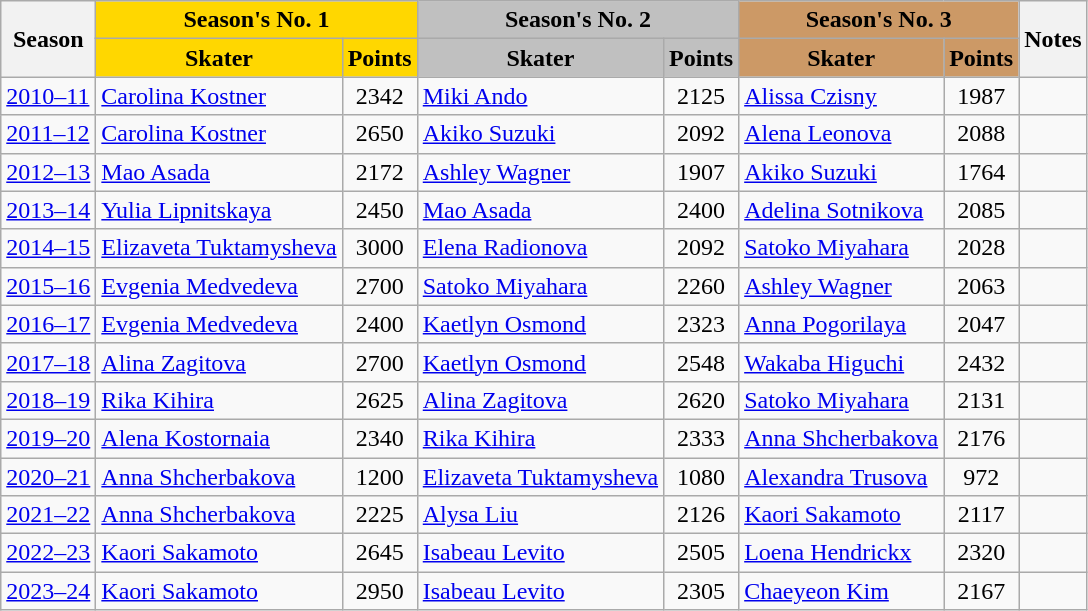<table class="wikitable sortable">
<tr>
<th rowspan="2">Season</th>
<th colspan="2" style="background-color: gold;">Season's No. 1</th>
<th colspan="2" style="background-color: silver;">Season's No. 2</th>
<th colspan="2" style="background-color: #cc9966;">Season's No. 3</th>
<th rowspan="2">Notes</th>
</tr>
<tr>
<th style="background-color: gold;">Skater</th>
<th style="background-color: gold;">Points</th>
<th style="background-color: silver;">Skater</th>
<th style="background-color: silver;">Points</th>
<th style="background-color: #cc9966;">Skater</th>
<th style="background-color: #cc9966;">Points</th>
</tr>
<tr>
<td><a href='#'>2010–11</a></td>
<td> <a href='#'>Carolina Kostner</a></td>
<td style="text-align: center;">2342</td>
<td> <a href='#'>Miki Ando</a></td>
<td style="text-align: center;">2125</td>
<td> <a href='#'>Alissa Czisny</a></td>
<td style="text-align: center;">1987</td>
<td></td>
</tr>
<tr>
<td><a href='#'>2011–12</a></td>
<td> <a href='#'>Carolina Kostner</a></td>
<td style="text-align: center;">2650</td>
<td> <a href='#'>Akiko Suzuki</a></td>
<td style="text-align: center;">2092</td>
<td> <a href='#'>Alena Leonova</a></td>
<td style="text-align: center;">2088</td>
<td></td>
</tr>
<tr>
<td><a href='#'>2012–13</a></td>
<td> <a href='#'>Mao Asada</a></td>
<td style="text-align: center;">2172</td>
<td> <a href='#'>Ashley Wagner</a></td>
<td style="text-align: center;">1907</td>
<td> <a href='#'>Akiko Suzuki</a></td>
<td style="text-align: center;">1764</td>
<td></td>
</tr>
<tr>
<td><a href='#'>2013–14</a></td>
<td> <a href='#'>Yulia Lipnitskaya</a></td>
<td style="text-align: center;">2450</td>
<td> <a href='#'>Mao Asada</a></td>
<td style="text-align: center;">2400</td>
<td> <a href='#'>Adelina Sotnikova</a></td>
<td style="text-align: center;">2085</td>
<td></td>
</tr>
<tr>
<td><a href='#'>2014–15</a></td>
<td> <a href='#'>Elizaveta Tuktamysheva</a></td>
<td style="text-align: center;">3000</td>
<td> <a href='#'>Elena Radionova</a></td>
<td style="text-align: center;">2092</td>
<td> <a href='#'>Satoko Miyahara</a></td>
<td style="text-align: center;">2028</td>
<td></td>
</tr>
<tr>
<td><a href='#'>2015–16</a></td>
<td> <a href='#'>Evgenia Medvedeva</a></td>
<td style="text-align: center;">2700</td>
<td> <a href='#'>Satoko Miyahara</a></td>
<td style="text-align: center;">2260</td>
<td> <a href='#'>Ashley Wagner</a></td>
<td style="text-align: center;">2063</td>
<td></td>
</tr>
<tr>
<td><a href='#'>2016–17</a></td>
<td> <a href='#'>Evgenia Medvedeva</a></td>
<td style="text-align: center;">2400</td>
<td> <a href='#'>Kaetlyn Osmond</a></td>
<td style="text-align: center;">2323</td>
<td> <a href='#'>Anna Pogorilaya</a></td>
<td style="text-align: center;">2047</td>
<td></td>
</tr>
<tr>
<td><a href='#'>2017–18</a></td>
<td> <a href='#'>Alina Zagitova</a></td>
<td style="text-align: center;">2700</td>
<td> <a href='#'>Kaetlyn Osmond</a></td>
<td style="text-align: center;">2548</td>
<td> <a href='#'>Wakaba Higuchi</a></td>
<td style="text-align: center;">2432</td>
<td></td>
</tr>
<tr>
<td><a href='#'>2018–19</a></td>
<td> <a href='#'>Rika Kihira</a></td>
<td style="text-align: center;">2625</td>
<td> <a href='#'>Alina Zagitova</a></td>
<td style="text-align: center;">2620</td>
<td> <a href='#'>Satoko Miyahara</a></td>
<td style="text-align: center;">2131</td>
<td></td>
</tr>
<tr>
<td><a href='#'>2019–20</a></td>
<td> <a href='#'>Alena Kostornaia</a></td>
<td style="text-align: center;">2340</td>
<td> <a href='#'>Rika Kihira</a></td>
<td style="text-align: center;">2333</td>
<td> <a href='#'>Anna Shcherbakova</a></td>
<td style="text-align: center;">2176</td>
<td></td>
</tr>
<tr>
<td><a href='#'>2020–21</a></td>
<td> <a href='#'>Anna Shcherbakova</a></td>
<td style="text-align: center;">1200</td>
<td> <a href='#'>Elizaveta Tuktamysheva</a></td>
<td style="text-align: center;">1080</td>
<td> <a href='#'>Alexandra Trusova</a></td>
<td style="text-align: center;">972</td>
<td></td>
</tr>
<tr>
<td><a href='#'>2021–22</a></td>
<td> <a href='#'>Anna Shcherbakova</a></td>
<td style="text-align: center;">2225</td>
<td> <a href='#'>Alysa Liu</a></td>
<td style="text-align: center;">2126</td>
<td> <a href='#'>Kaori Sakamoto</a></td>
<td style="text-align: center;">2117</td>
<td></td>
</tr>
<tr>
<td><a href='#'>2022–23</a></td>
<td> <a href='#'>Kaori Sakamoto</a></td>
<td style="text-align: center;">2645</td>
<td> <a href='#'>Isabeau Levito</a></td>
<td style="text-align: center;">2505</td>
<td> <a href='#'>Loena Hendrickx</a></td>
<td style="text-align: center;">2320</td>
<td></td>
</tr>
<tr>
<td><a href='#'>2023–24</a></td>
<td> <a href='#'>Kaori Sakamoto</a></td>
<td style="text-align: center;">2950</td>
<td> <a href='#'>Isabeau Levito</a></td>
<td style="text-align: center;">2305</td>
<td> <a href='#'>Chaeyeon Kim</a></td>
<td style="text-align: center;">2167</td>
<td></td>
</tr>
</table>
